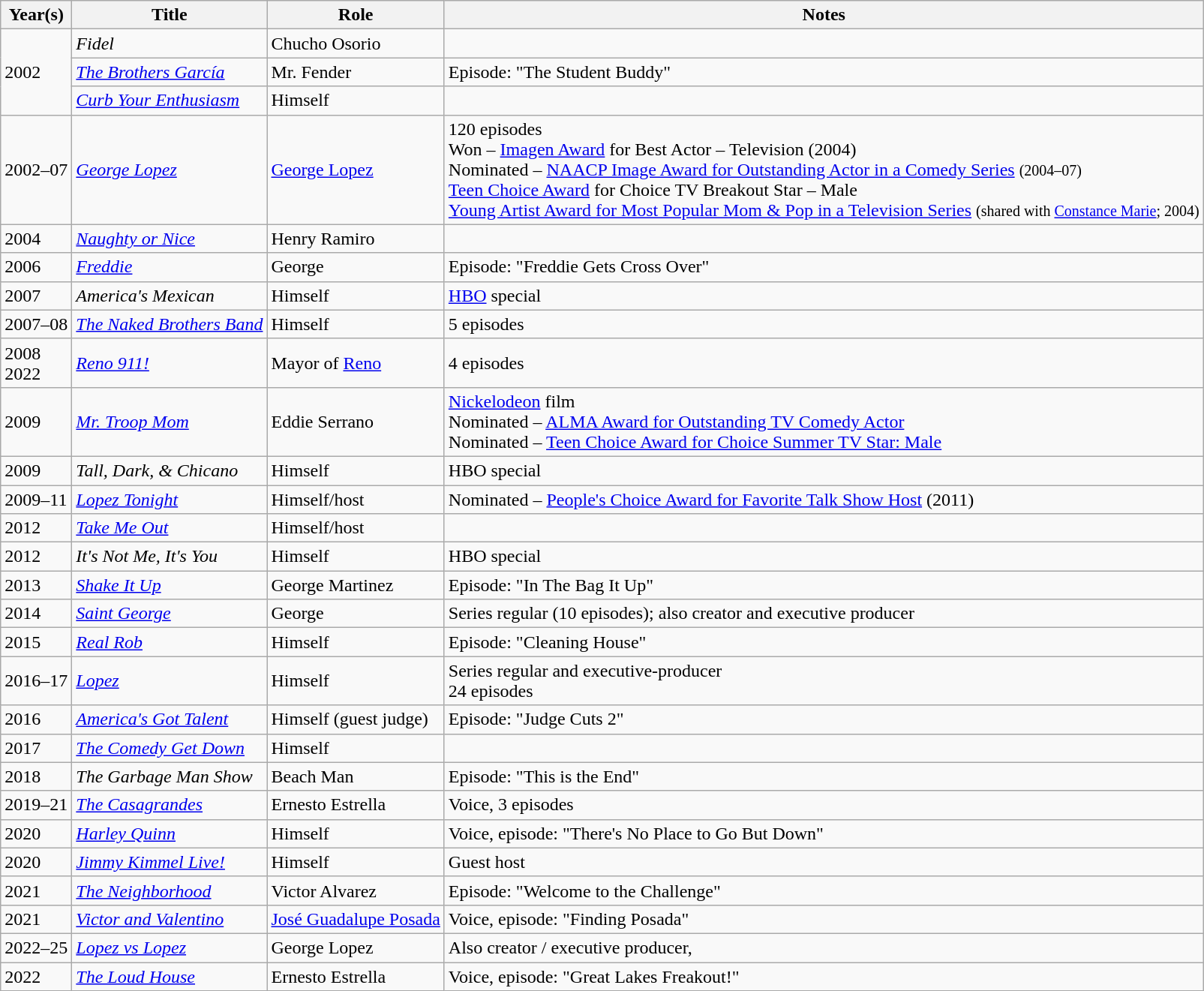<table class="wikitable sortable">
<tr>
<th>Year(s)</th>
<th>Title</th>
<th>Role</th>
<th>Notes</th>
</tr>
<tr>
<td rowspan=3>2002</td>
<td><em>Fidel</em></td>
<td>Chucho Osorio</td>
<td></td>
</tr>
<tr>
<td><em><a href='#'>The Brothers García</a></em></td>
<td>Mr. Fender</td>
<td>Episode: "The Student Buddy"</td>
</tr>
<tr>
<td><em><a href='#'>Curb Your Enthusiasm</a></em></td>
<td>Himself</td>
<td></td>
</tr>
<tr>
<td>2002–07</td>
<td><em><a href='#'>George Lopez</a></em></td>
<td><a href='#'>George Lopez</a></td>
<td>120 episodes<br>Won – <a href='#'>Imagen Award</a> for Best Actor – Television (2004)<br>Nominated – <a href='#'>NAACP Image Award for Outstanding Actor in a Comedy Series</a> <small>(2004–07)</small><br><a href='#'>Teen Choice Award</a> for Choice TV Breakout Star – Male<br><a href='#'>Young Artist Award for Most Popular Mom & Pop in a Television Series</a> <small>(shared with <a href='#'>Constance Marie</a>; 2004)</small></td>
</tr>
<tr>
<td>2004</td>
<td><em><a href='#'>Naughty or Nice</a></em></td>
<td>Henry Ramiro</td>
<td></td>
</tr>
<tr>
<td>2006</td>
<td><em><a href='#'>Freddie</a></em></td>
<td>George</td>
<td>Episode: "Freddie Gets Cross Over"</td>
</tr>
<tr>
<td>2007</td>
<td><em>America's Mexican</em></td>
<td>Himself</td>
<td><a href='#'>HBO</a> special</td>
</tr>
<tr>
<td>2007–08</td>
<td><em><a href='#'>The Naked Brothers Band</a></em></td>
<td>Himself</td>
<td>5 episodes</td>
</tr>
<tr>
<td>2008 <br> 2022</td>
<td><em><a href='#'>Reno 911!</a></em></td>
<td>Mayor of <a href='#'>Reno</a></td>
<td>4 episodes</td>
</tr>
<tr>
<td>2009</td>
<td><em><a href='#'>Mr. Troop Mom</a></em></td>
<td>Eddie Serrano</td>
<td><a href='#'>Nickelodeon</a> film<br>Nominated – <a href='#'>ALMA Award for Outstanding TV Comedy Actor</a><br>Nominated – <a href='#'>Teen Choice Award for Choice Summer TV Star: Male</a></td>
</tr>
<tr>
<td>2009</td>
<td><em>Tall, Dark, & Chicano</em></td>
<td>Himself</td>
<td>HBO special</td>
</tr>
<tr>
<td>2009–11</td>
<td><em><a href='#'>Lopez Tonight</a></em></td>
<td>Himself/host</td>
<td>Nominated – <a href='#'>People's Choice Award for Favorite Talk Show Host</a> (2011)</td>
</tr>
<tr>
<td>2012</td>
<td><em><a href='#'>Take Me Out</a></em></td>
<td>Himself/host</td>
<td></td>
</tr>
<tr>
<td>2012</td>
<td><em>It's Not Me, It's You</em></td>
<td>Himself</td>
<td>HBO special</td>
</tr>
<tr>
<td>2013</td>
<td><em><a href='#'>Shake It Up</a></em></td>
<td>George Martinez</td>
<td>Episode: "In The Bag It Up"</td>
</tr>
<tr>
<td>2014</td>
<td><em><a href='#'>Saint George</a></em></td>
<td>George</td>
<td>Series regular (10 episodes); also creator and executive producer</td>
</tr>
<tr>
<td>2015</td>
<td><em><a href='#'>Real Rob</a></em></td>
<td>Himself</td>
<td>Episode: "Cleaning House"</td>
</tr>
<tr>
<td>2016–17</td>
<td><em><a href='#'>Lopez</a></em></td>
<td>Himself</td>
<td>Series regular and executive-producer<br>24 episodes</td>
</tr>
<tr>
<td>2016</td>
<td><em><a href='#'>America's Got Talent</a></em></td>
<td>Himself (guest judge)</td>
<td>Episode: "Judge Cuts 2"</td>
</tr>
<tr>
<td>2017</td>
<td><em><a href='#'>The Comedy Get Down</a></em></td>
<td>Himself</td>
<td></td>
</tr>
<tr>
<td>2018</td>
<td><em>The Garbage Man Show</em></td>
<td>Beach Man</td>
<td>Episode: "This is the End"</td>
</tr>
<tr>
<td>2019–21</td>
<td><em><a href='#'>The Casagrandes</a></em></td>
<td>Ernesto Estrella</td>
<td>Voice, 3 episodes</td>
</tr>
<tr>
<td>2020</td>
<td><em><a href='#'>Harley Quinn</a></em></td>
<td>Himself</td>
<td>Voice, episode: "There's No Place to Go But Down"</td>
</tr>
<tr>
<td>2020</td>
<td><em><a href='#'>Jimmy Kimmel Live!</a></em></td>
<td>Himself</td>
<td>Guest host</td>
</tr>
<tr>
<td>2021</td>
<td><em><a href='#'>The Neighborhood</a></em></td>
<td>Victor Alvarez</td>
<td>Episode: "Welcome to the Challenge"</td>
</tr>
<tr>
<td>2021</td>
<td><em><a href='#'>Victor and Valentino</a></em></td>
<td><a href='#'>José Guadalupe Posada</a></td>
<td>Voice, episode: "Finding Posada"</td>
</tr>
<tr>
<td>2022–25</td>
<td><em><a href='#'>Lopez vs Lopez</a></em></td>
<td>George Lopez</td>
<td>Also creator / executive producer,</td>
</tr>
<tr>
<td>2022</td>
<td><em><a href='#'>The Loud House</a></td>
<td>Ernesto Estrella</td>
<td>Voice, episode: "Great Lakes Freakout!"</td>
</tr>
</table>
